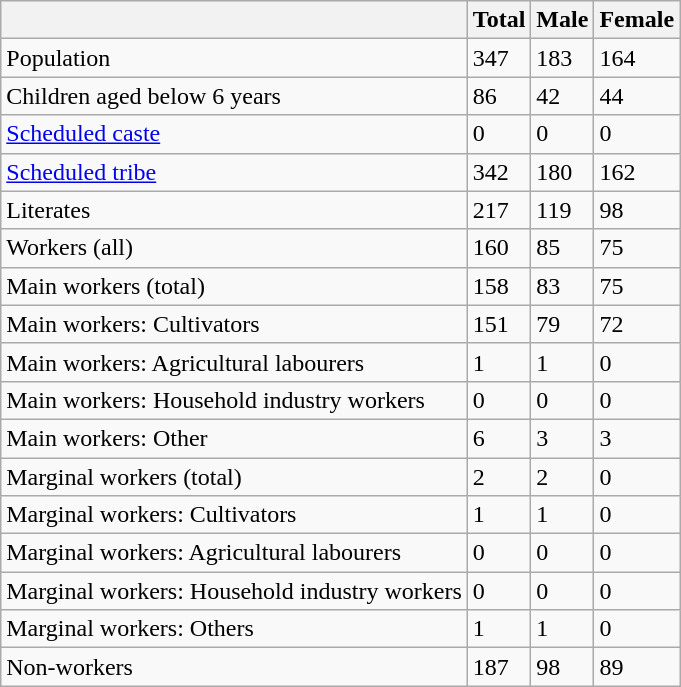<table class="wikitable sortable">
<tr>
<th></th>
<th>Total</th>
<th>Male</th>
<th>Female</th>
</tr>
<tr>
<td>Population</td>
<td>347</td>
<td>183</td>
<td>164</td>
</tr>
<tr>
<td>Children aged below 6 years</td>
<td>86</td>
<td>42</td>
<td>44</td>
</tr>
<tr>
<td><a href='#'>Scheduled caste</a></td>
<td>0</td>
<td>0</td>
<td>0</td>
</tr>
<tr>
<td><a href='#'>Scheduled tribe</a></td>
<td>342</td>
<td>180</td>
<td>162</td>
</tr>
<tr>
<td>Literates</td>
<td>217</td>
<td>119</td>
<td>98</td>
</tr>
<tr>
<td>Workers (all)</td>
<td>160</td>
<td>85</td>
<td>75</td>
</tr>
<tr>
<td>Main workers (total)</td>
<td>158</td>
<td>83</td>
<td>75</td>
</tr>
<tr>
<td>Main workers: Cultivators</td>
<td>151</td>
<td>79</td>
<td>72</td>
</tr>
<tr>
<td>Main workers: Agricultural labourers</td>
<td>1</td>
<td>1</td>
<td>0</td>
</tr>
<tr>
<td>Main workers: Household industry workers</td>
<td>0</td>
<td>0</td>
<td>0</td>
</tr>
<tr>
<td>Main workers: Other</td>
<td>6</td>
<td>3</td>
<td>3</td>
</tr>
<tr>
<td>Marginal workers (total)</td>
<td>2</td>
<td>2</td>
<td>0</td>
</tr>
<tr>
<td>Marginal workers: Cultivators</td>
<td>1</td>
<td>1</td>
<td>0</td>
</tr>
<tr>
<td>Marginal workers: Agricultural labourers</td>
<td>0</td>
<td>0</td>
<td>0</td>
</tr>
<tr>
<td>Marginal workers: Household industry workers</td>
<td>0</td>
<td>0</td>
<td>0</td>
</tr>
<tr>
<td>Marginal workers: Others</td>
<td>1</td>
<td>1</td>
<td>0</td>
</tr>
<tr>
<td>Non-workers</td>
<td>187</td>
<td>98</td>
<td>89</td>
</tr>
</table>
